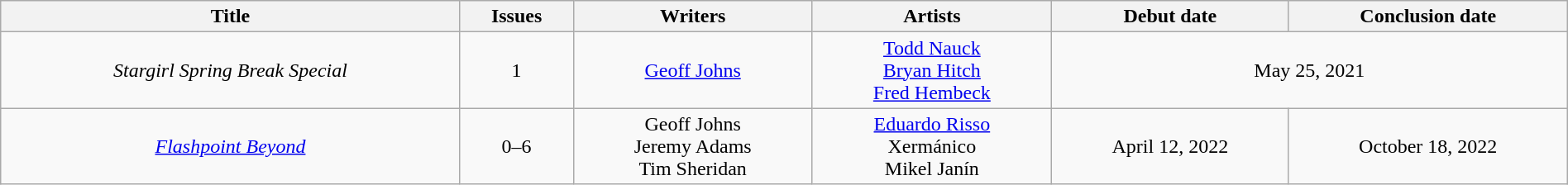<table class="wikitable" style="text-align:center; width:100%">
<tr>
<th scope="col">Title</th>
<th scope="col">Issues</th>
<th scope="col">Writers</th>
<th scope="col">Artists</th>
<th scope="col">Debut date</th>
<th scope="col">Conclusion date</th>
</tr>
<tr>
<td><em>Stargirl Spring Break Special</em></td>
<td>1</td>
<td><a href='#'>Geoff Johns</a></td>
<td><a href='#'>Todd Nauck</a><br><a href='#'>Bryan Hitch</a><br><a href='#'>Fred Hembeck</a></td>
<td colspan="2">May 25, 2021</td>
</tr>
<tr>
<td><em><a href='#'>Flashpoint Beyond</a></em></td>
<td>0–6</td>
<td>Geoff Johns<br>Jeremy Adams<br>Tim Sheridan</td>
<td><a href='#'>Eduardo Risso</a><br>Xermánico<br>Mikel Janín</td>
<td>April 12, 2022</td>
<td>October 18, 2022</td>
</tr>
</table>
